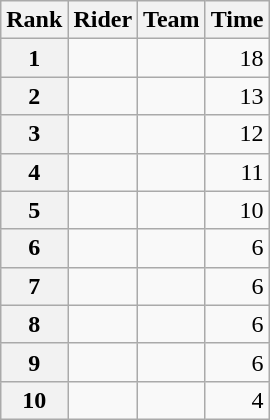<table class="wikitable" margin-bottom:0;">
<tr>
<th scope="col">Rank</th>
<th scope="col">Rider</th>
<th scope="col">Team</th>
<th scope="col">Time</th>
</tr>
<tr>
<th scope="row">1</th>
<td> </td>
<td></td>
<td align="right">18</td>
</tr>
<tr>
<th scope="row">2</th>
<td></td>
<td></td>
<td align="right">13</td>
</tr>
<tr>
<th scope="row">3</th>
<td></td>
<td></td>
<td align="right">12</td>
</tr>
<tr>
<th scope="row">4</th>
<td></td>
<td></td>
<td align="right">11</td>
</tr>
<tr>
<th scope="row">5</th>
<td> </td>
<td></td>
<td align="right">10</td>
</tr>
<tr>
<th scope="row">6</th>
<td></td>
<td></td>
<td align="right">6</td>
</tr>
<tr>
<th scope="row">7</th>
<td></td>
<td></td>
<td align="right">6</td>
</tr>
<tr>
<th scope="row">8</th>
<td></td>
<td></td>
<td align="right">6</td>
</tr>
<tr>
<th scope="row">9</th>
<td></td>
<td></td>
<td align="right">6</td>
</tr>
<tr>
<th scope="row">10</th>
<td></td>
<td></td>
<td align="right">4</td>
</tr>
</table>
